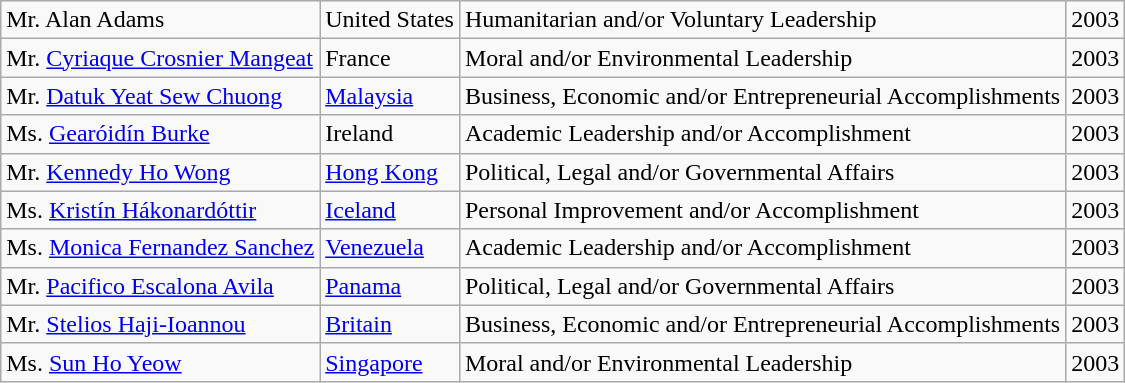<table class="wikitable">
<tr>
<td>Mr. Alan Adams</td>
<td>United States</td>
<td>Humanitarian and/or Voluntary Leadership</td>
<td style="text-align:right;">2003</td>
</tr>
<tr>
<td>Mr. <a href='#'>Cyriaque Crosnier Mangeat</a></td>
<td>France</td>
<td>Moral and/or Environmental Leadership</td>
<td style="text-align:right;">2003</td>
</tr>
<tr>
<td>Mr. <a href='#'>Datuk Yeat Sew Chuong</a></td>
<td><a href='#'>Malaysia</a></td>
<td>Business, Economic and/or Entrepreneurial Accomplishments</td>
<td style="text-align:right;">2003</td>
</tr>
<tr>
<td>Ms. <a href='#'>Gearóidín Burke</a></td>
<td>Ireland</td>
<td>Academic Leadership and/or Accomplishment</td>
<td style="text-align:right;">2003</td>
</tr>
<tr>
<td>Mr. <a href='#'>Kennedy Ho Wong</a></td>
<td><a href='#'>Hong Kong</a></td>
<td>Political, Legal and/or Governmental Affairs</td>
<td style="text-align:right;">2003</td>
</tr>
<tr>
<td>Ms. <a href='#'>Kristín Hákonardóttir</a></td>
<td><a href='#'>Iceland</a></td>
<td>Personal Improvement and/or Accomplishment</td>
<td style="text-align:right;">2003</td>
</tr>
<tr>
<td>Ms. <a href='#'>Monica Fernandez Sanchez</a></td>
<td><a href='#'>Venezuela</a></td>
<td>Academic Leadership and/or Accomplishment</td>
<td style="text-align:right;">2003</td>
</tr>
<tr>
<td>Mr. <a href='#'>Pacifico Escalona Avila</a></td>
<td><a href='#'>Panama</a></td>
<td>Political, Legal and/or Governmental Affairs</td>
<td style="text-align:right;">2003</td>
</tr>
<tr>
<td>Mr. <a href='#'>Stelios Haji-Ioannou</a></td>
<td><a href='#'>Britain</a></td>
<td>Business, Economic and/or Entrepreneurial Accomplishments</td>
<td style="text-align:right;">2003</td>
</tr>
<tr>
<td>Ms. <a href='#'>Sun Ho Yeow</a></td>
<td><a href='#'>Singapore</a></td>
<td>Moral and/or Environmental Leadership</td>
<td style="text-align:right;">2003</td>
</tr>
</table>
